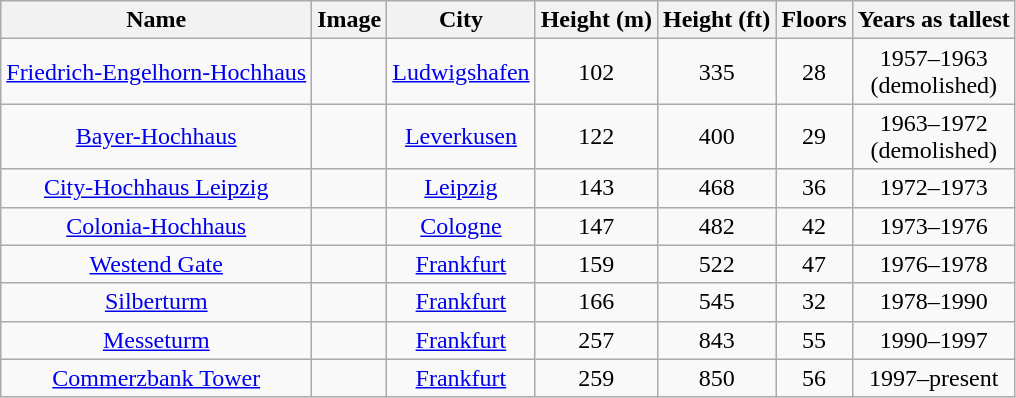<table class="wikitable sortable" style="text-align:center">
<tr>
<th>Name</th>
<th>Image</th>
<th>City</th>
<th>Height (m)</th>
<th>Height (ft)</th>
<th>Floors</th>
<th>Years as tallest</th>
</tr>
<tr>
<td><a href='#'>Friedrich-Engelhorn-Hochhaus</a></td>
<td></td>
<td><a href='#'>Ludwigshafen</a></td>
<td>102</td>
<td>335</td>
<td>28</td>
<td>1957–1963<br>(demolished)</td>
</tr>
<tr>
<td><a href='#'>Bayer-Hochhaus</a></td>
<td></td>
<td><a href='#'>Leverkusen</a></td>
<td>122</td>
<td>400</td>
<td>29</td>
<td>1963–1972<br>(demolished)</td>
</tr>
<tr>
<td><a href='#'>City-Hochhaus Leipzig</a></td>
<td></td>
<td><a href='#'>Leipzig</a></td>
<td>143</td>
<td>468</td>
<td>36</td>
<td>1972–1973</td>
</tr>
<tr>
<td><a href='#'>Colonia-Hochhaus</a></td>
<td></td>
<td><a href='#'>Cologne</a></td>
<td>147</td>
<td>482</td>
<td>42</td>
<td>1973–1976</td>
</tr>
<tr>
<td><a href='#'>Westend Gate</a></td>
<td></td>
<td><a href='#'>Frankfurt</a></td>
<td>159</td>
<td>522</td>
<td>47</td>
<td>1976–1978</td>
</tr>
<tr>
<td><a href='#'>Silberturm</a></td>
<td></td>
<td><a href='#'>Frankfurt</a></td>
<td>166</td>
<td>545</td>
<td>32</td>
<td>1978–1990</td>
</tr>
<tr>
<td><a href='#'>Messeturm</a></td>
<td></td>
<td><a href='#'>Frankfurt</a></td>
<td>257</td>
<td>843</td>
<td>55</td>
<td>1990–1997</td>
</tr>
<tr>
<td><a href='#'>Commerzbank Tower</a></td>
<td></td>
<td><a href='#'>Frankfurt</a></td>
<td>259</td>
<td>850</td>
<td>56</td>
<td>1997–present</td>
</tr>
</table>
